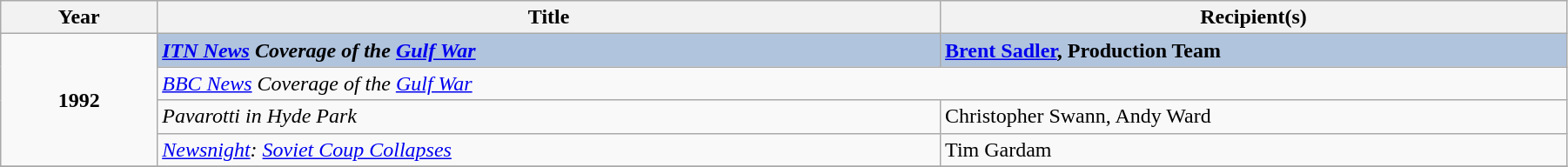<table class="wikitable" width="95%">
<tr>
<th width=5%>Year</th>
<th width=25%><strong>Title</strong></th>
<th width=20%><strong>Recipient(s)</strong></th>
</tr>
<tr>
<td rowspan="4" style="text-align:center;"><strong>1992</strong></td>
<td style="background:#B0C4DE;"><strong><em><a href='#'>ITN News</a> Coverage of the <a href='#'>Gulf War</a></em></strong></td>
<td style="background:#B0C4DE;"><strong><a href='#'>Brent Sadler</a>, Production Team</strong></td>
</tr>
<tr>
<td colspan="2"><em><a href='#'>BBC News</a> Coverage of the <a href='#'>Gulf War</a></em></td>
</tr>
<tr>
<td><em>Pavarotti in Hyde Park</em></td>
<td>Christopher Swann, Andy Ward</td>
</tr>
<tr>
<td><em><a href='#'>Newsnight</a>: <a href='#'>Soviet Coup Collapses</a></em></td>
<td>Tim Gardam</td>
</tr>
<tr>
</tr>
</table>
